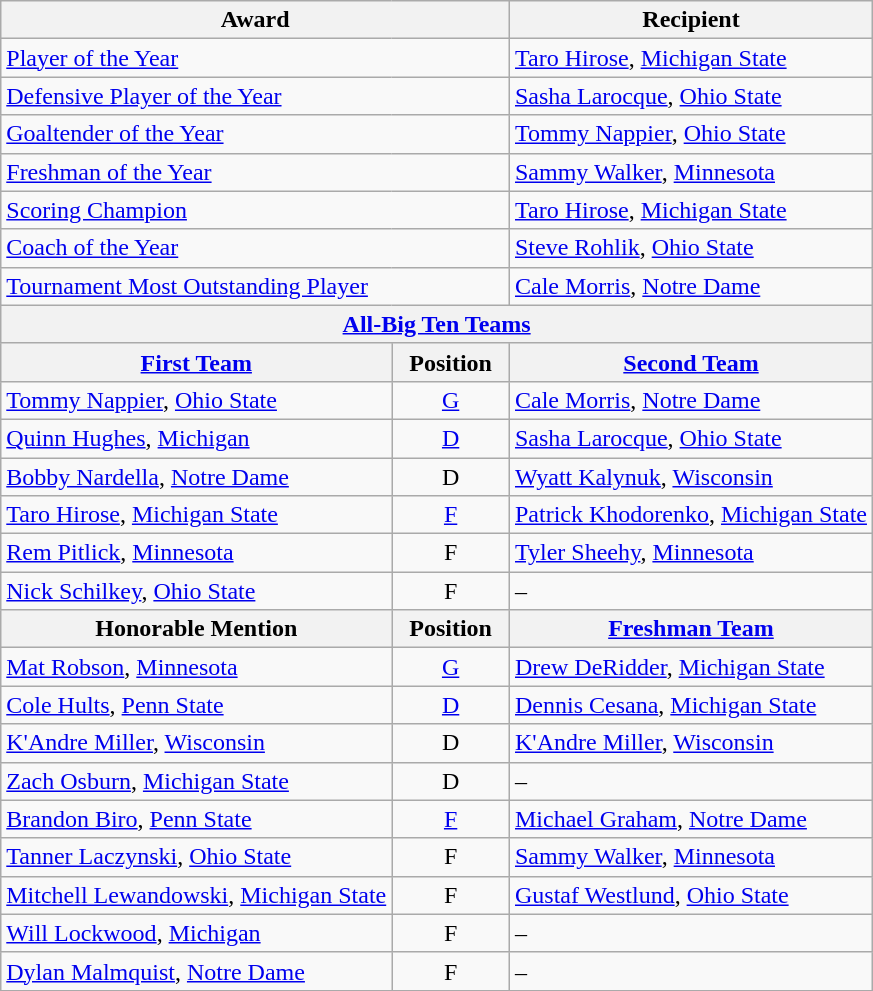<table class="wikitable">
<tr>
<th colspan=2>Award</th>
<th>Recipient</th>
</tr>
<tr>
<td colspan=2><a href='#'>Player of the Year</a></td>
<td><a href='#'>Taro Hirose</a>, <a href='#'>Michigan State</a></td>
</tr>
<tr>
<td colspan=2><a href='#'>Defensive Player of the Year</a></td>
<td><a href='#'>Sasha Larocque</a>, <a href='#'>Ohio State</a></td>
</tr>
<tr>
<td colspan=2><a href='#'>Goaltender of the Year</a></td>
<td><a href='#'>Tommy Nappier</a>, <a href='#'>Ohio State</a></td>
</tr>
<tr>
<td colspan=2><a href='#'>Freshman of the Year</a></td>
<td><a href='#'>Sammy Walker</a>, <a href='#'>Minnesota</a></td>
</tr>
<tr>
<td colspan=2><a href='#'>Scoring Champion</a></td>
<td><a href='#'>Taro Hirose</a>, <a href='#'>Michigan State</a></td>
</tr>
<tr>
<td colspan=2><a href='#'>Coach of the Year</a></td>
<td><a href='#'>Steve Rohlik</a>, <a href='#'>Ohio State</a></td>
</tr>
<tr>
<td colspan=2><a href='#'>Tournament Most Outstanding Player</a></td>
<td><a href='#'>Cale Morris</a>, <a href='#'>Notre Dame</a></td>
</tr>
<tr>
<th colspan=3><a href='#'>All-Big Ten Teams</a></th>
</tr>
<tr>
<th><a href='#'>First Team</a></th>
<th>  Position  </th>
<th><a href='#'>Second Team</a></th>
</tr>
<tr>
<td><a href='#'>Tommy Nappier</a>, <a href='#'>Ohio State</a></td>
<td align=center><a href='#'>G</a></td>
<td><a href='#'>Cale Morris</a>, <a href='#'>Notre Dame</a></td>
</tr>
<tr>
<td><a href='#'>Quinn Hughes</a>, <a href='#'>Michigan</a></td>
<td align=center><a href='#'>D</a></td>
<td><a href='#'>Sasha Larocque</a>, <a href='#'>Ohio State</a></td>
</tr>
<tr>
<td><a href='#'>Bobby Nardella</a>, <a href='#'>Notre Dame</a></td>
<td align=center>D</td>
<td><a href='#'>Wyatt Kalynuk</a>, <a href='#'>Wisconsin</a></td>
</tr>
<tr>
<td><a href='#'>Taro Hirose</a>, <a href='#'>Michigan State</a></td>
<td align=center><a href='#'>F</a></td>
<td><a href='#'>Patrick Khodorenko</a>, <a href='#'>Michigan State</a></td>
</tr>
<tr>
<td><a href='#'>Rem Pitlick</a>, <a href='#'>Minnesota</a></td>
<td align=center>F</td>
<td><a href='#'>Tyler Sheehy</a>, <a href='#'>Minnesota</a></td>
</tr>
<tr>
<td><a href='#'>Nick Schilkey</a>, <a href='#'>Ohio State</a></td>
<td align=center>F</td>
<td>–</td>
</tr>
<tr>
<th>Honorable Mention</th>
<th>  Position  </th>
<th><a href='#'>Freshman Team</a></th>
</tr>
<tr>
<td><a href='#'>Mat Robson</a>, <a href='#'>Minnesota</a></td>
<td align=center><a href='#'>G</a></td>
<td><a href='#'>Drew DeRidder</a>, <a href='#'>Michigan State</a></td>
</tr>
<tr>
<td><a href='#'>Cole Hults</a>, <a href='#'>Penn State</a></td>
<td align=center><a href='#'>D</a></td>
<td><a href='#'>Dennis Cesana</a>, <a href='#'>Michigan State</a></td>
</tr>
<tr>
<td><a href='#'>K'Andre Miller</a>, <a href='#'>Wisconsin</a></td>
<td align=center>D</td>
<td><a href='#'>K'Andre Miller</a>, <a href='#'>Wisconsin</a></td>
</tr>
<tr>
<td><a href='#'>Zach Osburn</a>, <a href='#'>Michigan State</a></td>
<td align=center>D</td>
<td>–</td>
</tr>
<tr>
<td><a href='#'>Brandon Biro</a>, <a href='#'>Penn State</a></td>
<td align=center><a href='#'>F</a></td>
<td><a href='#'>Michael Graham</a>, <a href='#'>Notre Dame</a></td>
</tr>
<tr>
<td><a href='#'>Tanner Laczynski</a>, <a href='#'>Ohio State</a></td>
<td align=center>F</td>
<td><a href='#'>Sammy Walker</a>, <a href='#'>Minnesota</a></td>
</tr>
<tr>
<td><a href='#'>Mitchell Lewandowski</a>, <a href='#'>Michigan State</a></td>
<td align=center>F</td>
<td><a href='#'>Gustaf Westlund</a>, <a href='#'>Ohio State</a></td>
</tr>
<tr>
<td><a href='#'>Will Lockwood</a>, <a href='#'>Michigan</a></td>
<td align=center>F</td>
<td>–</td>
</tr>
<tr>
<td><a href='#'>Dylan Malmquist</a>, <a href='#'>Notre Dame</a></td>
<td align=center>F</td>
<td>–</td>
</tr>
</table>
